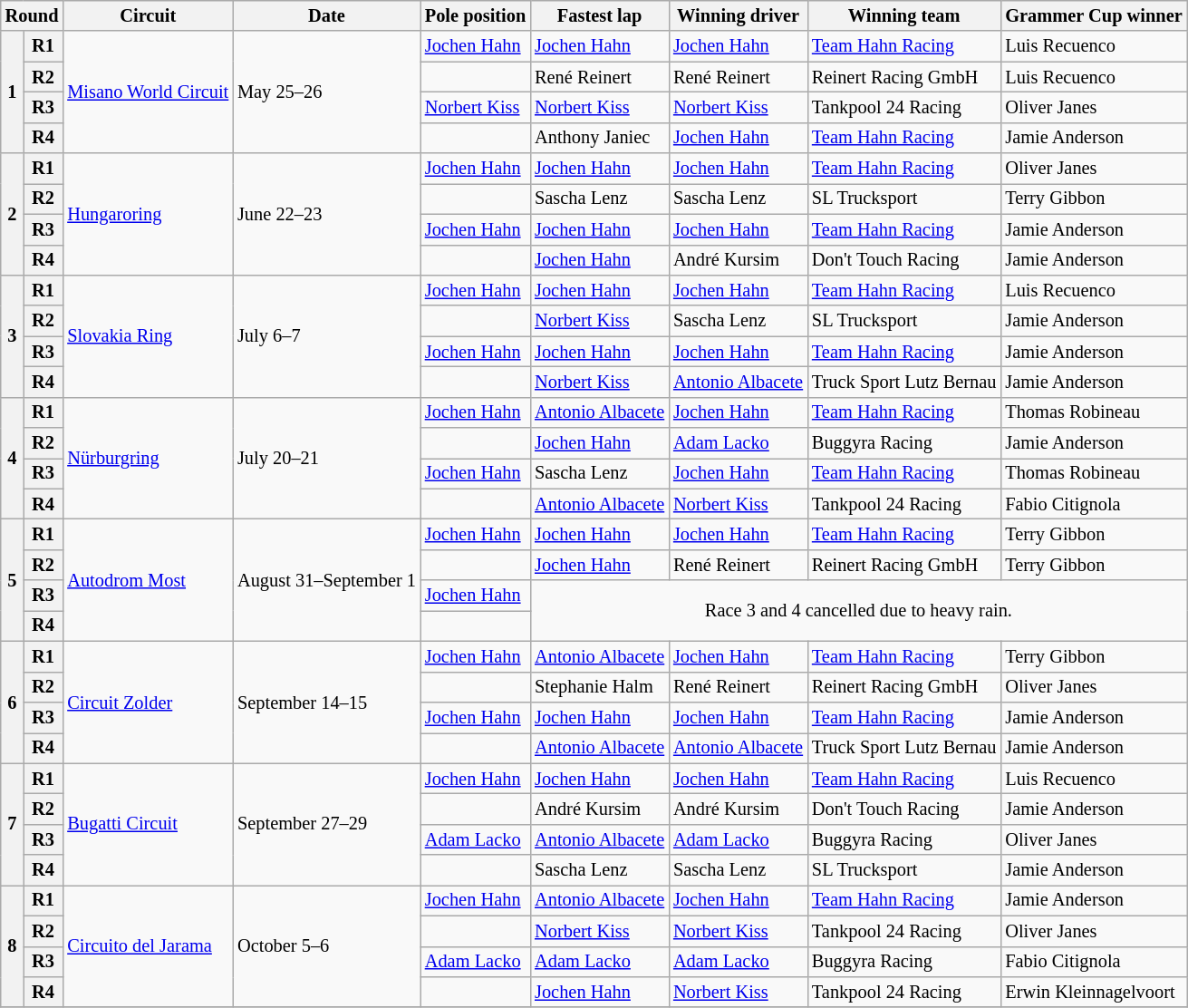<table class="wikitable" style="font-size: 85%">
<tr>
<th colspan=2>Round</th>
<th>Circuit</th>
<th>Date</th>
<th>Pole position</th>
<th>Fastest lap</th>
<th>Winning driver</th>
<th>Winning team</th>
<th>Grammer Cup winner</th>
</tr>
<tr>
<th rowspan=4>1</th>
<th>R1</th>
<td rowspan=4> <a href='#'>Misano World Circuit</a></td>
<td rowspan=4>May 25–26</td>
<td> <a href='#'>Jochen Hahn</a></td>
<td> <a href='#'>Jochen Hahn</a></td>
<td> <a href='#'>Jochen Hahn</a></td>
<td> <a href='#'>Team Hahn Racing</a></td>
<td> Luis Recuenco</td>
</tr>
<tr>
<th>R2</th>
<td></td>
<td> René Reinert</td>
<td> René Reinert</td>
<td> Reinert Racing GmbH</td>
<td> Luis Recuenco</td>
</tr>
<tr>
<th>R3</th>
<td> <a href='#'>Norbert Kiss</a></td>
<td> <a href='#'>Norbert Kiss</a></td>
<td> <a href='#'>Norbert Kiss</a></td>
<td> Tankpool 24 Racing</td>
<td> Oliver Janes</td>
</tr>
<tr>
<th>R4</th>
<td></td>
<td> Anthony Janiec</td>
<td> <a href='#'>Jochen Hahn</a></td>
<td> <a href='#'>Team Hahn Racing</a></td>
<td> Jamie Anderson</td>
</tr>
<tr>
<th rowspan=4>2</th>
<th>R1</th>
<td rowspan=4> <a href='#'>Hungaroring</a></td>
<td rowspan=4>June 22–23</td>
<td> <a href='#'>Jochen Hahn</a></td>
<td> <a href='#'>Jochen Hahn</a></td>
<td> <a href='#'>Jochen Hahn</a></td>
<td> <a href='#'>Team Hahn Racing</a></td>
<td> Oliver Janes</td>
</tr>
<tr>
<th>R2</th>
<td></td>
<td> Sascha Lenz</td>
<td> Sascha Lenz</td>
<td> SL Trucksport</td>
<td> Terry Gibbon</td>
</tr>
<tr>
<th>R3</th>
<td> <a href='#'>Jochen Hahn</a></td>
<td> <a href='#'>Jochen Hahn</a></td>
<td> <a href='#'>Jochen Hahn</a></td>
<td> <a href='#'>Team Hahn Racing</a></td>
<td> Jamie Anderson</td>
</tr>
<tr>
<th>R4</th>
<td></td>
<td> <a href='#'>Jochen Hahn</a></td>
<td> André Kursim</td>
<td> Don't Touch Racing</td>
<td> Jamie Anderson</td>
</tr>
<tr>
<th rowspan=4>3</th>
<th>R1</th>
<td rowspan=4> <a href='#'>Slovakia Ring</a></td>
<td rowspan=4>July 6–7</td>
<td> <a href='#'>Jochen Hahn</a></td>
<td> <a href='#'>Jochen Hahn</a></td>
<td> <a href='#'>Jochen Hahn</a></td>
<td> <a href='#'>Team Hahn Racing</a></td>
<td> Luis Recuenco</td>
</tr>
<tr>
<th>R2</th>
<td></td>
<td> <a href='#'>Norbert Kiss</a></td>
<td> Sascha Lenz</td>
<td> SL Trucksport</td>
<td> Jamie Anderson</td>
</tr>
<tr>
<th>R3</th>
<td> <a href='#'>Jochen Hahn</a></td>
<td> <a href='#'>Jochen Hahn</a></td>
<td> <a href='#'>Jochen Hahn</a></td>
<td> <a href='#'>Team Hahn Racing</a></td>
<td> Jamie Anderson</td>
</tr>
<tr>
<th>R4</th>
<td></td>
<td> <a href='#'>Norbert Kiss</a></td>
<td> <a href='#'>Antonio Albacete</a></td>
<td> Truck Sport Lutz Bernau</td>
<td> Jamie Anderson</td>
</tr>
<tr>
<th rowspan=4>4</th>
<th>R1</th>
<td rowspan=4> <a href='#'>Nürburgring</a></td>
<td rowspan=4>July 20–21</td>
<td> <a href='#'>Jochen Hahn</a></td>
<td> <a href='#'>Antonio Albacete</a></td>
<td> <a href='#'>Jochen Hahn</a></td>
<td> <a href='#'>Team Hahn Racing</a></td>
<td> Thomas Robineau</td>
</tr>
<tr>
<th>R2</th>
<td></td>
<td> <a href='#'>Jochen Hahn</a></td>
<td> <a href='#'>Adam Lacko</a></td>
<td> Buggyra Racing</td>
<td> Jamie Anderson</td>
</tr>
<tr>
<th>R3</th>
<td> <a href='#'>Jochen Hahn</a></td>
<td> Sascha Lenz</td>
<td> <a href='#'>Jochen Hahn</a></td>
<td> <a href='#'>Team Hahn Racing</a></td>
<td> Thomas Robineau</td>
</tr>
<tr>
<th>R4</th>
<td></td>
<td> <a href='#'>Antonio Albacete</a></td>
<td> <a href='#'>Norbert Kiss</a></td>
<td> Tankpool 24 Racing</td>
<td> Fabio Citignola</td>
</tr>
<tr>
<th rowspan=4>5</th>
<th>R1</th>
<td rowspan=4> <a href='#'>Autodrom Most</a></td>
<td rowspan=4>August 31–September 1</td>
<td> <a href='#'>Jochen Hahn</a></td>
<td> <a href='#'>Jochen Hahn</a></td>
<td> <a href='#'>Jochen Hahn</a></td>
<td> <a href='#'>Team Hahn Racing</a></td>
<td> Terry Gibbon</td>
</tr>
<tr>
<th>R2</th>
<td></td>
<td> <a href='#'>Jochen Hahn</a></td>
<td> René Reinert</td>
<td> Reinert Racing GmbH</td>
<td> Terry Gibbon</td>
</tr>
<tr>
<th>R3</th>
<td> <a href='#'>Jochen Hahn</a></td>
<td rowspan="2" colspan="4" align="center">Race 3 and 4 cancelled due to heavy rain.</td>
</tr>
<tr>
<th>R4</th>
<td></td>
</tr>
<tr>
<th rowspan=4>6</th>
<th>R1</th>
<td rowspan=4> <a href='#'>Circuit Zolder</a></td>
<td rowspan=4>September 14–15</td>
<td> <a href='#'>Jochen Hahn</a></td>
<td> <a href='#'>Antonio Albacete</a></td>
<td> <a href='#'>Jochen Hahn</a></td>
<td> <a href='#'>Team Hahn Racing</a></td>
<td> Terry Gibbon</td>
</tr>
<tr>
<th>R2</th>
<td></td>
<td> Stephanie Halm</td>
<td> René Reinert</td>
<td> Reinert Racing GmbH</td>
<td> Oliver Janes</td>
</tr>
<tr>
<th>R3</th>
<td> <a href='#'>Jochen Hahn</a></td>
<td> <a href='#'>Jochen Hahn</a></td>
<td> <a href='#'>Jochen Hahn</a></td>
<td> <a href='#'>Team Hahn Racing</a></td>
<td> Jamie Anderson</td>
</tr>
<tr>
<th>R4</th>
<td></td>
<td> <a href='#'>Antonio Albacete</a></td>
<td> <a href='#'>Antonio Albacete</a></td>
<td> Truck Sport Lutz Bernau</td>
<td> Jamie Anderson</td>
</tr>
<tr>
<th rowspan=4>7</th>
<th>R1</th>
<td rowspan=4> <a href='#'>Bugatti Circuit</a></td>
<td rowspan=4>September 27–29</td>
<td> <a href='#'>Jochen Hahn</a></td>
<td> <a href='#'>Jochen Hahn</a></td>
<td> <a href='#'>Jochen Hahn</a></td>
<td> <a href='#'>Team Hahn Racing</a></td>
<td> Luis Recuenco</td>
</tr>
<tr>
<th>R2</th>
<td></td>
<td> André Kursim</td>
<td> André Kursim</td>
<td> Don't Touch Racing</td>
<td> Jamie Anderson</td>
</tr>
<tr>
<th>R3</th>
<td> <a href='#'>Adam Lacko</a></td>
<td> <a href='#'>Antonio Albacete</a></td>
<td> <a href='#'>Adam Lacko</a></td>
<td> Buggyra Racing</td>
<td> Oliver Janes</td>
</tr>
<tr>
<th>R4</th>
<td></td>
<td> Sascha Lenz</td>
<td> Sascha Lenz</td>
<td> SL Trucksport</td>
<td> Jamie Anderson</td>
</tr>
<tr>
<th rowspan=4>8</th>
<th>R1</th>
<td rowspan=4> <a href='#'>Circuito del Jarama</a></td>
<td rowspan=4>October 5–6</td>
<td> <a href='#'>Jochen Hahn</a></td>
<td> <a href='#'>Antonio Albacete</a></td>
<td> <a href='#'>Jochen Hahn</a></td>
<td> <a href='#'>Team Hahn Racing</a></td>
<td> Jamie Anderson</td>
</tr>
<tr>
<th>R2</th>
<td></td>
<td> <a href='#'>Norbert Kiss</a></td>
<td> <a href='#'>Norbert Kiss</a></td>
<td> Tankpool 24 Racing</td>
<td> Oliver Janes</td>
</tr>
<tr>
<th>R3</th>
<td> <a href='#'>Adam Lacko</a></td>
<td> <a href='#'>Adam Lacko</a></td>
<td> <a href='#'>Adam Lacko</a></td>
<td> Buggyra Racing</td>
<td> Fabio Citignola</td>
</tr>
<tr>
<th>R4</th>
<td></td>
<td> <a href='#'>Jochen Hahn</a></td>
<td> <a href='#'>Norbert Kiss</a></td>
<td> Tankpool 24 Racing</td>
<td> Erwin Kleinnagelvoort</td>
</tr>
<tr>
</tr>
</table>
